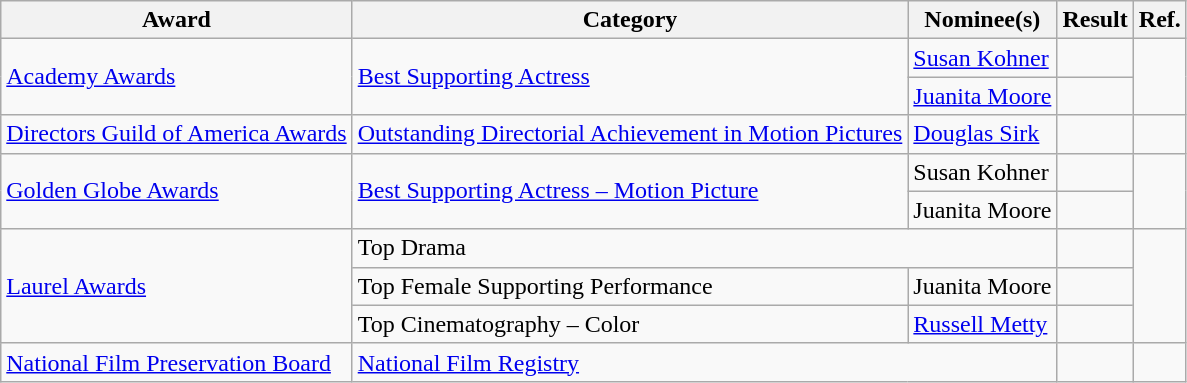<table class="wikitable plainrowheaders">
<tr>
<th>Award</th>
<th>Category</th>
<th>Nominee(s)</th>
<th>Result</th>
<th>Ref.</th>
</tr>
<tr>
<td rowspan="2"><a href='#'>Academy Awards</a></td>
<td rowspan="2"><a href='#'>Best Supporting Actress</a></td>
<td><a href='#'>Susan Kohner</a></td>
<td></td>
<td align="center" rowspan="2"></td>
</tr>
<tr>
<td><a href='#'>Juanita Moore</a></td>
<td></td>
</tr>
<tr>
<td><a href='#'>Directors Guild of America Awards</a></td>
<td><a href='#'>Outstanding Directorial Achievement in Motion Pictures</a></td>
<td><a href='#'>Douglas Sirk</a></td>
<td></td>
<td align="center"></td>
</tr>
<tr>
<td rowspan="2"><a href='#'>Golden Globe Awards</a></td>
<td rowspan="2"><a href='#'>Best Supporting Actress – Motion Picture</a></td>
<td>Susan Kohner</td>
<td></td>
<td align="center" rowspan="2"></td>
</tr>
<tr>
<td>Juanita Moore</td>
<td></td>
</tr>
<tr>
<td rowspan="3"><a href='#'>Laurel Awards</a></td>
<td colspan="2">Top Drama</td>
<td></td>
<td align="center" rowspan="3"></td>
</tr>
<tr>
<td>Top Female Supporting Performance</td>
<td>Juanita Moore</td>
<td></td>
</tr>
<tr>
<td>Top Cinematography – Color</td>
<td><a href='#'>Russell Metty</a></td>
<td></td>
</tr>
<tr>
<td><a href='#'>National Film Preservation Board</a></td>
<td colspan="2"><a href='#'>National Film Registry</a></td>
<td></td>
<td align="center"></td>
</tr>
</table>
